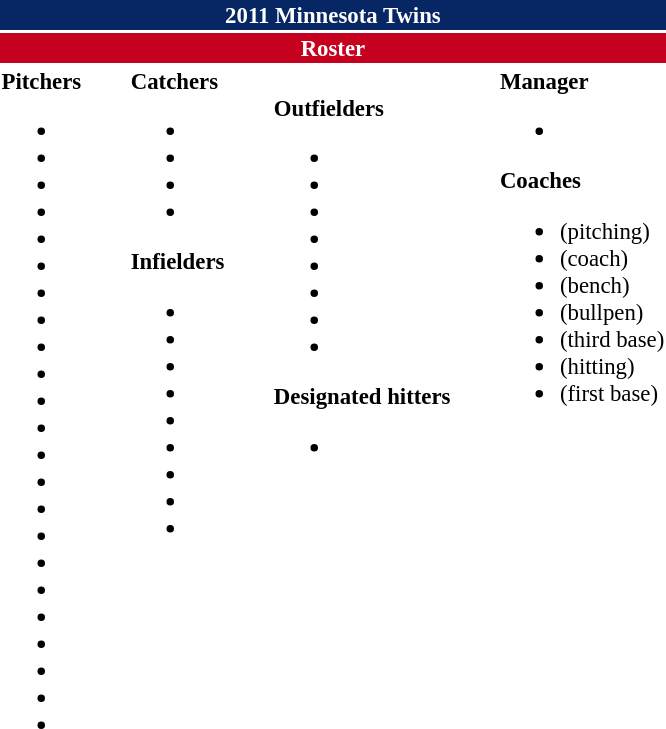<table class="toccolours" style="font-size: 95%;">
<tr>
<th colspan="10" style="background:#072764; color:#fff; text-align:center;">2011 Minnesota Twins</th>
</tr>
<tr>
<td colspan="10" style="background:#c6011f; color:white; text-align:center;"><strong>Roster</strong></td>
</tr>
<tr>
<td valign="top"><strong>Pitchers</strong><br><ul><li></li><li></li><li></li><li></li><li></li><li></li><li></li><li></li><li></li><li></li><li></li><li></li><li></li><li></li><li></li><li></li><li></li><li></li><li></li><li></li><li></li><li></li><li></li></ul></td>
<td style="width:25px;"></td>
<td valign="top"><strong>Catchers</strong><br><ul><li></li><li></li><li></li><li></li></ul><strong>Infielders</strong><ul><li></li><li></li><li></li><li></li><li></li><li></li><li></li><li></li><li></li></ul></td>
<td style="width:25px;"></td>
<td valign="top"><br><strong>Outfielders</strong><ul><li></li><li></li><li></li><li></li><li></li><li></li><li></li><li></li></ul><strong>Designated hitters</strong><ul><li></li></ul></td>
<td style="width:25px;"></td>
<td valign="top"><strong>Manager</strong><br><ul><li></li></ul><strong>Coaches</strong><ul><li> (pitching)</li><li> (coach)</li><li> (bench)</li><li> (bullpen)</li><li> (third base)</li><li> (hitting)</li><li> (first base)</li></ul></td>
</tr>
</table>
